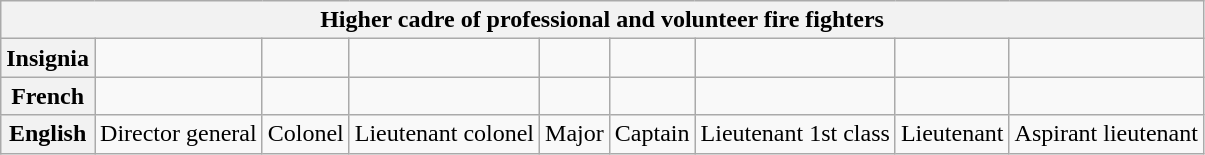<table class="wikitable">
<tr>
<th colspan="9">Higher cadre of professional and volunteer fire fighters<br></th>
</tr>
<tr style="text-align:center;">
<th>Insignia</th>
<td></td>
<td></td>
<td></td>
<td></td>
<td></td>
<td></td>
<td></td>
<td></td>
</tr>
<tr style="text-align:center;">
<th>French</th>
<td></td>
<td></td>
<td></td>
<td></td>
<td></td>
<td></td>
<td></td>
<td></td>
</tr>
<tr style="text-align:center;">
<th>English</th>
<td>Director general</td>
<td>Colonel</td>
<td>Lieutenant colonel</td>
<td>Major</td>
<td>Captain</td>
<td>Lieutenant 1st class</td>
<td>Lieutenant</td>
<td>Aspirant lieutenant</td>
</tr>
</table>
